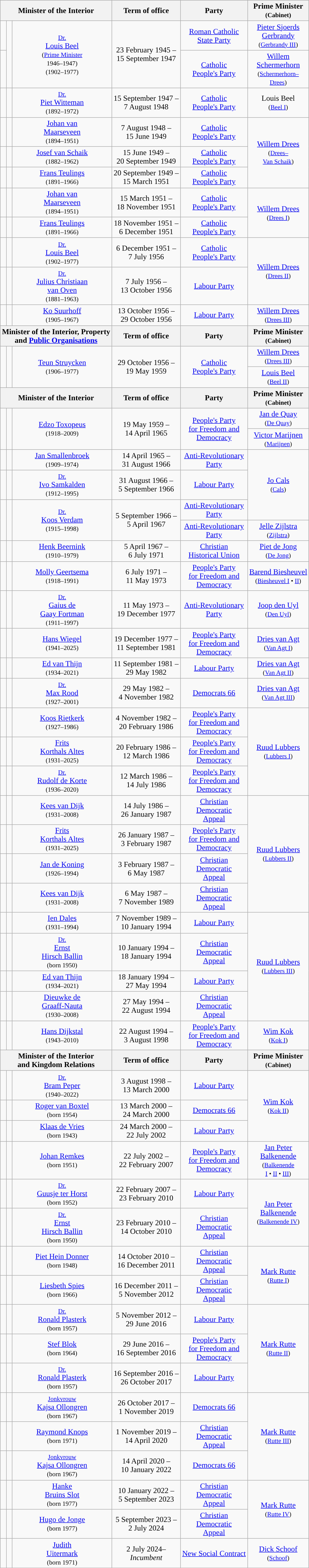<table class="wikitable" style="text-align:center">
<tr>
<th colspan=3>Minister of the Interior</th>
<th>Term of office</th>
<th>Party</th>
<th>Prime Minister <br> <small>(Cabinet)</small></th>
</tr>
<tr>
<td style="background:"></td>
<td rowspan=3></td>
<td rowspan=3><small><a href='#'>Dr.</a></small> <br> <a href='#'>Louis Beel</a> <br> <small>(<a href='#'>Prime Minister</a> <br> 1946–1947)</small> <br> <small>(1902–1977)</small></td>
<td rowspan=3>23 February 1945 – <br> 15 September 1947</td>
<td><a href='#'>Roman Catholic <br> State Party</a></td>
<td><a href='#'>Pieter Sjoerds <br> Gerbrandy</a> <br> <small>(<a href='#'>Gerbrandy III</a>)</small> </td>
</tr>
<tr>
<td rowspan=2 style="background:"></td>
<td rowspan=2><a href='#'>Catholic <br> People's Party</a></td>
<td><a href='#'>Willem <br> Schermerhorn</a> <br> <small>(<a href='#'>Schermerhorn–<br>Drees</a>)</small> </td>
</tr>
<tr>
<td rowspan=2>Louis Beel <br> <small>(<a href='#'>Beel I</a>)</small> <br></td>
</tr>
<tr>
<td style="background:"></td>
<td></td>
<td><small><a href='#'>Dr.</a></small> <br> <a href='#'>Piet Witteman</a> <br> <small>(1892–1972)</small></td>
<td>15 September 1947 – <br> 7 August 1948</td>
<td><a href='#'>Catholic <br> People's Party</a></td>
</tr>
<tr>
<td style="background:"></td>
<td></td>
<td><a href='#'>Johan van <br> Maarseveen</a> <br> <small>(1894–1951)</small></td>
<td>7 August 1948 – <br> 15 June 1949 <br> </td>
<td><a href='#'>Catholic <br> People's Party</a></td>
<td rowspan=3><a href='#'>Willem Drees</a> <br> <small>(<a href='#'>Drees–<br>Van Schaik</a>)</small> <br></td>
</tr>
<tr>
<td style="background:"></td>
<td></td>
<td><a href='#'>Josef van Schaik</a> <br> <small>(1882–1962)</small> <br> <small></small></td>
<td>15 June 1949 – <br> 20 September 1949 <br>  </td>
<td><a href='#'>Catholic <br> People's Party</a></td>
</tr>
<tr>
<td style="background:"></td>
<td></td>
<td><a href='#'>Frans Teulings</a> <br> <small>(1891–1966)</small></td>
<td>20 September 1949 – <br> 15 March 1951</td>
<td><a href='#'>Catholic <br> People's Party</a></td>
</tr>
<tr>
<td style="background:"></td>
<td></td>
<td><a href='#'>Johan van <br> Maarseveen</a> <br> <small>(1894–1951)</small></td>
<td>15 March 1951 – <br> 18 November 1951 <br> </td>
<td><a href='#'>Catholic <br> People's Party</a></td>
<td rowspan=3><a href='#'>Willem Drees</a> <br> <small>(<a href='#'>Drees I</a>)</small> <br></td>
</tr>
<tr>
<td style="background:"></td>
<td></td>
<td><a href='#'>Frans Teulings</a> <br> <small>(1891–1966)</small> <br> <small></small></td>
<td>18 November 1951 – <br> 6 December 1951 <br>  </td>
<td><a href='#'>Catholic <br> People's Party</a></td>
</tr>
<tr>
<td rowspan=2 style="background:"></td>
<td rowspan=2></td>
<td rowspan=2><small><a href='#'>Dr.</a></small> <br> <a href='#'>Louis Beel</a> <br> <small>(1902–1977)</small> <br> <small></small></td>
<td rowspan=2>6 December 1951 – <br> 7 July 1956 <br> </td>
<td rowspan=2><a href='#'>Catholic <br> People's Party</a></td>
</tr>
<tr>
<td rowspan=2><a href='#'>Willem Drees</a> <br> <small>(<a href='#'>Drees II</a>)</small> <br></td>
</tr>
<tr>
<td style="background:"></td>
<td></td>
<td><small><a href='#'>Dr.</a></small> <br> <a href='#'>Julius Christiaan <br> van Oven</a> <br> <small>(1881–1963)</small></td>
<td>7 July 1956 – <br> 13 October 1956 <br>  </td>
<td><a href='#'>Labour Party</a></td>
</tr>
<tr>
<td style="background:"></td>
<td></td>
<td><a href='#'>Ko Suurhoff</a> <br> <small>(1905–1967)</small></td>
<td>13 October 1956 – <br> 29 October 1956 <br>  </td>
<td><a href='#'>Labour Party</a></td>
<td><a href='#'>Willem Drees</a> <br> <small>(<a href='#'>Drees III</a>)</small> <br></td>
</tr>
<tr>
<th colspan=3>Minister of the Interior, Property <br> and <a href='#'>Public Organisations</a></th>
<th>Term of office</th>
<th>Party</th>
<th>Prime Minister <br> <small>(Cabinet)</small></th>
</tr>
<tr>
<td rowspan=2 style="background:"></td>
<td rowspan=2></td>
<td rowspan=2><a href='#'>Teun Struycken</a> <br> <small>(1906–1977)</small> <br> <small></small></td>
<td rowspan=2>29 October 1956 – <br> 19 May 1959 <br> </td>
<td rowspan=2><a href='#'>Catholic <br> People's Party</a></td>
<td><a href='#'>Willem Drees</a> <br> <small>(<a href='#'>Drees III</a>)</small> <br></td>
</tr>
<tr>
<td><a href='#'>Louis Beel</a> <br> <small>(<a href='#'>Beel II</a>)</small> <br></td>
</tr>
<tr>
<th colspan=3>Minister of the Interior</th>
<th>Term of office</th>
<th>Party</th>
<th>Prime Minister <br> <small>(Cabinet)</small></th>
</tr>
<tr>
<td rowspan=2 style="background:"></td>
<td rowspan=2></td>
<td rowspan=2><a href='#'>Edzo Toxopeus</a> <br> <small>(1918–2009)</small></td>
<td rowspan=2>19 May 1959 – <br> 14 April 1965</td>
<td rowspan=2><a href='#'>People's Party <br> for Freedom and <br> Democracy</a></td>
<td><a href='#'>Jan de Quay</a> <br> <small>(<a href='#'>De Quay</a>)</small> <br></td>
</tr>
<tr>
<td><a href='#'>Victor Marijnen</a> <br> <small>(<a href='#'>Marijnen</a>)</small> <br></td>
</tr>
<tr>
<td style="background:"></td>
<td></td>
<td><a href='#'>Jan Smallenbroek</a> <br> <small>(1909–1974)</small></td>
<td>14 April 1965 – <br> 31 August 1966 <br> </td>
<td><a href='#'>Anti-Revolutionary <br> Party</a></td>
<td rowspan=3><a href='#'>Jo Cals</a> <br> <small>(<a href='#'>Cals</a>)</small> <br></td>
</tr>
<tr>
<td style="background:"></td>
<td></td>
<td><small><a href='#'>Dr.</a></small> <br> <a href='#'>Ivo Samkalden</a> <br> <small>(1912–1995)</small></td>
<td>31 August 1966 – <br> 5 September 1966 <br>  </td>
<td><a href='#'>Labour Party</a></td>
</tr>
<tr>
<td rowspan=2 style="background:"></td>
<td rowspan=2></td>
<td rowspan=2><small><a href='#'>Dr.</a></small> <br> <a href='#'>Koos Verdam</a> <br> <small>(1915–1998)</small></td>
<td rowspan=2>5 September 1966 – <br> 5 April 1967</td>
<td><a href='#'>Anti-Revolutionary <br> Party</a></td>
</tr>
<tr>
<td><a href='#'>Anti-Revolutionary <br> Party</a></td>
<td><a href='#'>Jelle Zijlstra</a> <br> <small>(<a href='#'>Zijlstra</a>)</small> <br></td>
</tr>
<tr>
<td style="background:"></td>
<td></td>
<td><a href='#'>Henk Beernink</a> <br> <small>(1910–1979)</small></td>
<td>5 April 1967 – <br> 6 July 1971</td>
<td><a href='#'>Christian <br> Historical Union</a></td>
<td><a href='#'>Piet de Jong</a> <br> <small>(<a href='#'>De Jong</a>)</small> <br></td>
</tr>
<tr>
<td style="background:"></td>
<td></td>
<td><a href='#'>Molly Geertsema</a> <br> <small>(1918–1991)</small> <br> <small></small></td>
<td>6 July 1971 – <br> 11 May 1973</td>
<td><a href='#'>People's Party <br> for Freedom and <br> Democracy</a></td>
<td><a href='#'>Barend Biesheuvel</a> <br> <small>(<a href='#'>Biesheuvel I</a> • <a href='#'>II</a>)</small> <br></td>
</tr>
<tr>
<td style="background:"></td>
<td></td>
<td><small><a href='#'>Dr.</a></small> <br> <a href='#'>Gaius de <br> Gaay Fortman</a> <br> <small>(1911–1997)</small> <br> <small></small></td>
<td>11 May 1973 – <br> 19 December 1977 <br>  </td>
<td><a href='#'>Anti-Revolutionary <br> Party</a></td>
<td><a href='#'>Joop den Uyl</a> <br> <small>(<a href='#'>Den Uyl</a>)</small> <br></td>
</tr>
<tr>
<td style="background:"></td>
<td></td>
<td><a href='#'>Hans Wiegel</a> <br> <small>(1941–2025)</small> <br> <small></small></td>
<td>19 December 1977 – <br> 11 September 1981</td>
<td><a href='#'>People's Party <br> for Freedom and <br> Democracy</a></td>
<td><a href='#'>Dries van Agt</a> <br> <small>(<a href='#'>Van Agt I</a>)</small> <br></td>
</tr>
<tr>
<td style="background:"></td>
<td></td>
<td><a href='#'>Ed van Thijn</a> <br> <small>(1934–2021)</small></td>
<td>11 September 1981 – <br> 29 May 1982 <br> </td>
<td><a href='#'>Labour Party</a></td>
<td><a href='#'>Dries van Agt</a> <br> <small>(<a href='#'>Van Agt II</a>)</small> <br></td>
</tr>
<tr>
<td style="background:"></td>
<td></td>
<td><small><a href='#'>Dr.</a></small> <br> <a href='#'>Max Rood</a> <br> <small>(1927–2001)</small></td>
<td>29 May 1982 – <br> 4 November 1982</td>
<td><a href='#'>Democrats 66</a></td>
<td><a href='#'>Dries van Agt</a> <br> <small>(<a href='#'>Van Agt III</a>)</small> <br></td>
</tr>
<tr>
<td style="background:"></td>
<td></td>
<td><a href='#'>Koos Rietkerk</a> <br> <small>(1927–1986)</small></td>
<td>4 November 1982 – <br> 20 February 1986 <br> </td>
<td><a href='#'>People's Party <br> for Freedom and <br> Democracy</a></td>
<td rowspan=3><a href='#'>Ruud Lubbers</a> <br> <small>(<a href='#'>Lubbers I</a>)</small> <br></td>
</tr>
<tr>
<td style="background:"></td>
<td></td>
<td><a href='#'>Frits <br> Korthals Altes</a> <br> <small>(1931–2025)</small></td>
<td>20 February 1986 – <br> 12 March 1986 <br>  </td>
<td><a href='#'>People's Party <br> for Freedom and <br> Democracy</a></td>
</tr>
<tr>
<td style="background:"></td>
<td></td>
<td><small><a href='#'>Dr.</a></small> <br> <a href='#'>Rudolf de Korte</a> <br> <small>(1936–2020)</small></td>
<td>12 March 1986 – <br> 14 July 1986</td>
<td><a href='#'>People's Party <br> for Freedom and <br> Democracy</a></td>
</tr>
<tr>
<td style="background:"></td>
<td></td>
<td><a href='#'>Kees van Dijk</a> <br> <small>(1931–2008)</small></td>
<td>14 July 1986 – <br> 26 January 1987 <br> </td>
<td><a href='#'>Christian <br> Democratic <br> Appeal</a></td>
<td rowspan=4><a href='#'>Ruud Lubbers</a> <br> <small>(<a href='#'>Lubbers II</a>)</small> <br></td>
</tr>
<tr>
<td style="background:"></td>
<td></td>
<td><a href='#'>Frits <br> Korthals Altes</a> <br> <small>(1931–2025)</small></td>
<td>26 January 1987 – <br> 3 February 1987 <br>  </td>
<td><a href='#'>People's Party <br> for Freedom and <br> Democracy</a></td>
</tr>
<tr>
<td style="background:"></td>
<td></td>
<td><a href='#'>Jan de Koning</a> <br> <small>(1926–1994)</small></td>
<td>3 February 1987 – <br> 6 May 1987 <br> </td>
<td><a href='#'>Christian <br> Democratic <br> Appeal</a></td>
</tr>
<tr>
<td style="background:"></td>
<td></td>
<td><a href='#'>Kees van Dijk</a> <br> <small>(1931–2008)</small></td>
<td>6 May 1987 – <br> 7 November 1989</td>
<td><a href='#'>Christian <br> Democratic <br> Appeal</a></td>
</tr>
<tr>
<td style="background:"></td>
<td></td>
<td><a href='#'>Ien Dales</a> <br> <small>(1931–1994)</small></td>
<td>7 November 1989 – <br> 10 January 1994 <br> </td>
<td><a href='#'>Labour Party</a></td>
<td rowspan=4><a href='#'>Ruud Lubbers</a> <br> <small>(<a href='#'>Lubbers III</a>)</small> <br></td>
</tr>
<tr>
<td style="background:"></td>
<td></td>
<td><small><a href='#'>Dr.</a></small> <br> <a href='#'>Ernst <br> Hirsch Ballin</a> <br> <small>(born 1950)</small></td>
<td>10 January 1994 – <br> 18 January 1994 <br>  </td>
<td><a href='#'>Christian <br> Democratic <br> Appeal</a></td>
</tr>
<tr>
<td style="background:"></td>
<td></td>
<td><a href='#'>Ed van Thijn</a> <br> <small>(1934–2021)</small></td>
<td>18 January 1994 – <br> 27 May 1994 <br> </td>
<td><a href='#'>Labour Party</a></td>
</tr>
<tr>
<td style="background:"></td>
<td></td>
<td><a href='#'>Dieuwke de <br> Graaff-Nauta</a> <br> <small>(1930–2008)</small></td>
<td>27 May 1994 – <br> 22 August 1994</td>
<td><a href='#'>Christian <br> Democratic <br> Appeal</a></td>
</tr>
<tr>
<td style="background:"></td>
<td></td>
<td><a href='#'>Hans Dijkstal</a> <br> <small>(1943–2010)</small> <br> <small></small></td>
<td>22 August 1994 – <br> 3 August 1998</td>
<td><a href='#'>People's Party <br> for Freedom and <br> Democracy</a></td>
<td><a href='#'>Wim Kok</a> <br> <small>(<a href='#'>Kok I</a>)</small> <br></td>
</tr>
<tr>
<th colspan=3>Minister of the Interior <br> and Kingdom Relations</th>
<th>Term of office</th>
<th>Party</th>
<th>Prime Minister <br> <small>(Cabinet)</small></th>
</tr>
<tr>
<td style="background:"></td>
<td></td>
<td><small><a href='#'>Dr.</a></small> <br> <a href='#'>Bram Peper</a> <br> <small>(1940–2022)</small></td>
<td>3 August 1998 – <br> 13 March 2000 <br> </td>
<td><a href='#'>Labour Party</a></td>
<td rowspan=3><a href='#'>Wim Kok</a> <br> <small>(<a href='#'>Kok II</a>)</small> <br></td>
</tr>
<tr>
<td style="background:"></td>
<td></td>
<td><a href='#'>Roger van Boxtel</a> <br> <small>(born 1954)</small></td>
<td>13 March 2000 – <br> 24 March 2000 <br> </td>
<td><a href='#'>Democrats 66</a></td>
</tr>
<tr>
<td style="background:"></td>
<td></td>
<td><a href='#'>Klaas de Vries</a> <br> <small>(born 1943)</small></td>
<td>24 March 2000 – <br> 22 July 2002</td>
<td><a href='#'>Labour Party</a></td>
</tr>
<tr>
<td style="background:"></td>
<td></td>
<td><a href='#'>Johan Remkes</a> <br> <small>(born 1951)</small> <br> <small></small></td>
<td>22 July 2002 – <br> 22 February 2007</td>
<td><a href='#'>People's Party <br> for Freedom and <br> Democracy</a></td>
<td><a href='#'>Jan Peter <br> Balkenende</a> <br> <small>(<a href='#'>Balkenende <br> I</a> • <a href='#'>II</a> • <a href='#'>III</a>)</small> <br></td>
</tr>
<tr>
<td style="background:"></td>
<td></td>
<td><small><a href='#'>Dr.</a></small> <br> <a href='#'>Guusje ter Horst</a> <br> <small>(born 1952)</small></td>
<td>22 February 2007 – <br> 23 February 2010 <br> </td>
<td><a href='#'>Labour Party</a></td>
<td rowspan=2><a href='#'>Jan Peter <br> Balkenende</a> <br> <small>(<a href='#'>Balkenende IV</a>)</small> <br></td>
</tr>
<tr>
<td style="background:"></td>
<td></td>
<td><small><a href='#'>Dr.</a></small> <br> <a href='#'>Ernst <br> Hirsch Ballin</a> <br> <small>(born 1950)</small></td>
<td>23 February 2010 – <br> 14 October 2010</td>
<td><a href='#'>Christian <br> Democratic <br> Appeal</a></td>
</tr>
<tr>
<td style="background:"></td>
<td></td>
<td><a href='#'>Piet Hein Donner</a> <br> <small>(born 1948)</small></td>
<td>14 October 2010 – <br> 16 December 2011 <br> </td>
<td><a href='#'>Christian <br> Democratic <br> Appeal</a></td>
<td rowspan=2><a href='#'>Mark Rutte</a> <br> <small>(<a href='#'>Rutte I</a>)</small> <br></td>
</tr>
<tr>
<td style="background:"></td>
<td></td>
<td><a href='#'>Liesbeth Spies</a> <br> <small>(born 1966)</small></td>
<td>16 December 2011 – <br> 5 November 2012</td>
<td><a href='#'>Christian <br> Democratic <br> Appeal</a></td>
</tr>
<tr>
<td style="background:"></td>
<td></td>
<td><small><a href='#'>Dr.</a></small> <br> <a href='#'>Ronald Plasterk</a> <br> <small>(born 1957)</small></td>
<td>5 November 2012 – <br> 29 June 2016 <br> </td>
<td><a href='#'>Labour Party</a></td>
<td rowspan=3><a href='#'>Mark Rutte</a> <br> <small>(<a href='#'>Rutte II</a>)</small> <br></td>
</tr>
<tr>
<td style="background:"></td>
<td></td>
<td><a href='#'>Stef Blok</a> <br> <small>(born 1964)</small></td>
<td>29 June 2016 – <br> 16 September 2016 <br> </td>
<td><a href='#'>People's Party <br> for Freedom and <br> Democracy</a></td>
</tr>
<tr>
<td style="background:"></td>
<td></td>
<td><small><a href='#'>Dr.</a></small> <br> <a href='#'>Ronald Plasterk</a> <br> <small>(born 1957)</small></td>
<td>16 September 2016 – <br> 26 October 2017</td>
<td><a href='#'>Labour Party</a></td>
</tr>
<tr>
<td style="background:"></td>
<td></td>
<td><small><a href='#'>Jonkvrouw</a></small> <br> <a href='#'>Kajsa Ollongren</a> <br> <small>(born 1967)</small> <br> <small></small></td>
<td>26 October 2017 – <br> 1 November 2019 <br> </td>
<td><a href='#'>Democrats 66</a></td>
<td rowspan=3><a href='#'>Mark Rutte</a> <br> <small>(<a href='#'>Rutte III</a>)</small> <br></td>
</tr>
<tr>
<td style="background:"></td>
<td></td>
<td><a href='#'>Raymond Knops</a> <br> <small>(born 1971)</small></td>
<td>1 November 2019 – <br> 14 April 2020 <br> </td>
<td><a href='#'>Christian <br> Democratic <br> Appeal</a></td>
</tr>
<tr>
<td style="background:"></td>
<td></td>
<td><small><a href='#'>Jonkvrouw</a></small> <br> <a href='#'>Kajsa Ollongren</a> <br> <small>(born 1967)</small> <br> <small></small></td>
<td>14 April 2020 – <br> 10 January 2022</td>
<td><a href='#'>Democrats 66</a></td>
</tr>
<tr>
<td style="background:"></td>
<td></td>
<td><a href='#'>Hanke <br> Bruins Slot</a> <br> <small>(born 1977)</small></td>
<td>10 January 2022 – <br> 5 September 2023 <br> </td>
<td><a href='#'>Christian <br> Democratic <br> Appeal</a></td>
<td rowspan=2><a href='#'>Mark Rutte</a> <br> <small>(<a href='#'>Rutte IV</a>)</small> <br></td>
</tr>
<tr>
<td style="background:"></td>
<td></td>
<td><a href='#'>Hugo de Jonge</a> <br> <small>(born 1977)</small></td>
<td>5 September 2023 – <br> 2 July 2024</td>
<td><a href='#'>Christian <br> Democratic <br> Appeal</a></td>
</tr>
<tr>
<td style="background:"></td>
<td></td>
<td><a href='#'>Judith <br> Uitermark</a> <br> <small>(born 1971)</small></td>
<td>2 July 2024– <br> <em>Incumbent</em></td>
<td><a href='#'>New Social Contract</a></td>
<td><a href='#'>Dick Schoof</a> <br> <small>(<a href='#'>Schoof</a>)</small></td>
</tr>
<tr>
</tr>
</table>
